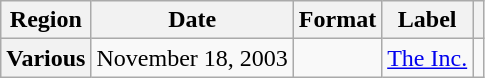<table class="wikitable plainrowheaders">
<tr>
<th scope="col">Region</th>
<th scope="col">Date</th>
<th scope="col">Format</th>
<th scope="col">Label</th>
<th scope="col"></th>
</tr>
<tr>
<th scope="row">Various</th>
<td rowspan="1">November 18, 2003</td>
<td rowspan="1"></td>
<td rowspan="1"><a href='#'>The Inc.</a></td>
<td align="center"></td>
</tr>
</table>
